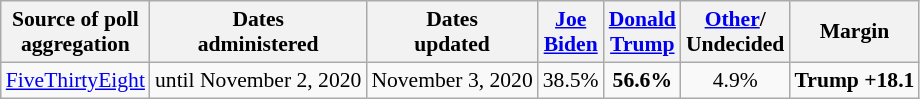<table class="wikitable sortable" style="text-align:center;font-size:90%;line-height:17px">
<tr>
<th>Source of poll<br>aggregation</th>
<th>Dates<br> administered</th>
<th>Dates<br> updated</th>
<th class="unsortable"><a href='#'>Joe<br>Biden</a><br><small></small></th>
<th class="unsortable"><a href='#'>Donald<br>Trump</a><br><small></small></th>
<th class="unsortable"><a href='#'>Other</a>/<br>Undecided<br></th>
<th>Margin</th>
</tr>
<tr>
<td><a href='#'>FiveThirtyEight</a></td>
<td>until November 2, 2020</td>
<td>November 3, 2020</td>
<td>38.5%</td>
<td><strong>56.6%</strong></td>
<td>4.9%</td>
<td><strong>Trump +18.1</strong></td>
</tr>
</table>
